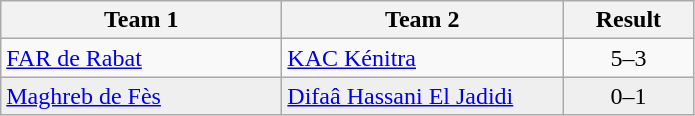<table class="wikitable">
<tr>
<th width="180">Team 1</th>
<th width="180">Team 2</th>
<th width="80">Result</th>
</tr>
<tr>
<td><a href='#'>FAR de Rabat</a></td>
<td><a href='#'>KAC Kénitra</a></td>
<td align="center">5–3</td>
</tr>
<tr style="background:#EFEFEF">
<td><a href='#'>Maghreb de Fès</a></td>
<td><a href='#'>Difaâ Hassani El Jadidi</a></td>
<td align="center">0–1</td>
</tr>
</table>
